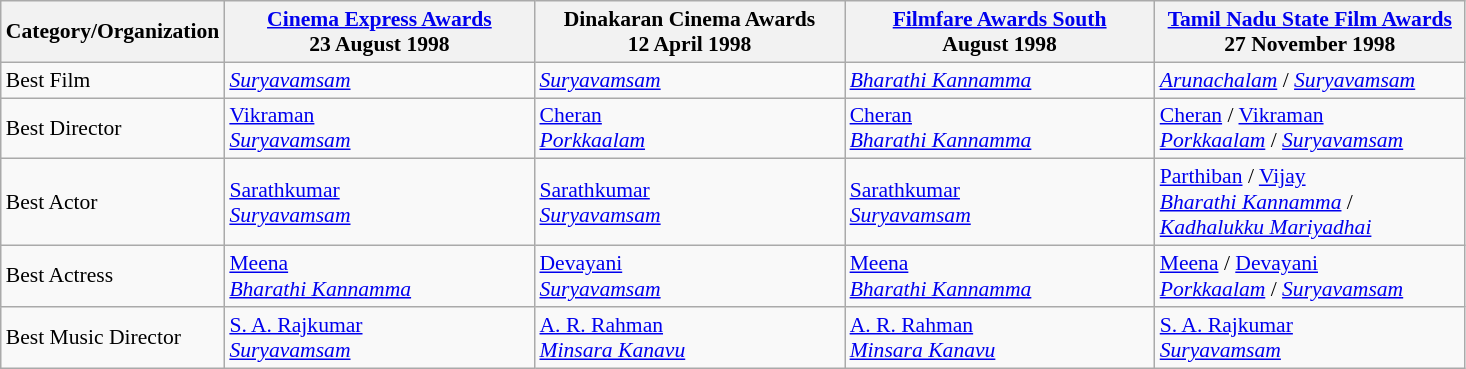<table class="wikitable" style="font-size: 90%;">
<tr>
<th rowspan="1" style="width:20px;">Category/Organization</th>
<th rowspan="1" style="width:200px;"><a href='#'>Cinema Express Awards</a><br> 23 August 1998</th>
<th rowspan="1" style="width:200px;">Dinakaran Cinema Awards<br>12 April 1998</th>
<th rowspan="1" style="width:200px;"><a href='#'>Filmfare Awards South</a><br>August 1998</th>
<th rowspan="1" style="width:200px;"><a href='#'>Tamil Nadu State Film Awards</a><br>27 November 1998</th>
</tr>
<tr>
<td>Best Film</td>
<td><em><a href='#'>Suryavamsam</a></em></td>
<td><em><a href='#'>Suryavamsam</a></em></td>
<td><em><a href='#'>Bharathi Kannamma</a></em></td>
<td><em><a href='#'>Arunachalam</a></em> / <em><a href='#'>Suryavamsam</a></em></td>
</tr>
<tr>
<td>Best Director</td>
<td><a href='#'>Vikraman</a><br><em><a href='#'>Suryavamsam</a></em></td>
<td><a href='#'>Cheran</a><br><em><a href='#'>Porkkaalam</a></em></td>
<td><a href='#'>Cheran</a><br><em><a href='#'>Bharathi Kannamma</a></em></td>
<td><a href='#'>Cheran</a> / <a href='#'>Vikraman</a><br><em><a href='#'>Porkkaalam</a></em> / <em><a href='#'>Suryavamsam</a></em></td>
</tr>
<tr>
<td>Best Actor</td>
<td><a href='#'>Sarathkumar</a><br><em><a href='#'>Suryavamsam</a></em></td>
<td><a href='#'>Sarathkumar</a><br><em><a href='#'>Suryavamsam</a></em></td>
<td><a href='#'>Sarathkumar</a><br><em><a href='#'>Suryavamsam</a></em></td>
<td><a href='#'>Parthiban</a> / <a href='#'>Vijay</a><br><em><a href='#'>Bharathi Kannamma</a></em> / <em><a href='#'>Kadhalukku Mariyadhai</a></em></td>
</tr>
<tr>
<td>Best Actress</td>
<td><a href='#'>Meena</a><br><em><a href='#'>Bharathi Kannamma</a></em></td>
<td><a href='#'>Devayani</a><br><em><a href='#'>Suryavamsam</a></em></td>
<td><a href='#'>Meena</a><br><em><a href='#'>Bharathi Kannamma</a></em></td>
<td><a href='#'>Meena</a> / <a href='#'>Devayani</a><br><em><a href='#'>Porkkaalam</a></em> / <em><a href='#'>Suryavamsam</a></em></td>
</tr>
<tr>
<td>Best Music Director</td>
<td><a href='#'>S. A. Rajkumar</a><br><em><a href='#'>Suryavamsam</a></em></td>
<td><a href='#'>A. R. Rahman</a><br><em><a href='#'>Minsara Kanavu</a></em></td>
<td><a href='#'>A. R. Rahman</a><br><em><a href='#'>Minsara Kanavu</a></em></td>
<td><a href='#'>S. A. Rajkumar</a><br><em><a href='#'>Suryavamsam</a></em></td>
</tr>
</table>
